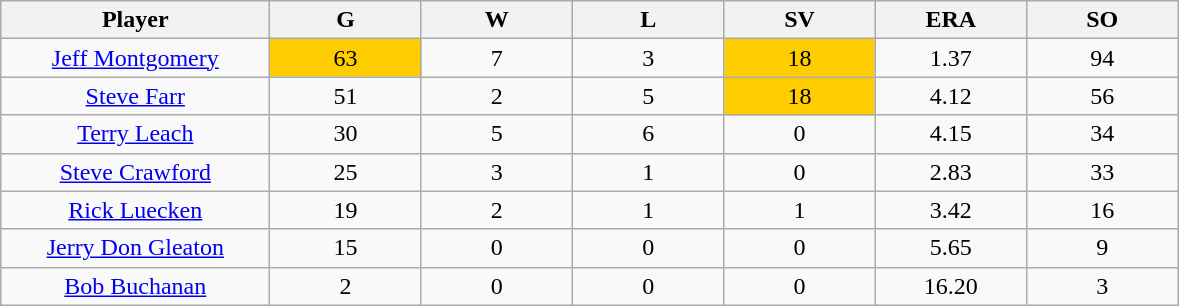<table class="wikitable sortable">
<tr>
<th bgcolor="#DDDDFF" width="16%">Player</th>
<th bgcolor="#DDDDFF" width="9%">G</th>
<th bgcolor="#DDDDFF" width="9%">W</th>
<th bgcolor="#DDDDFF" width="9%">L</th>
<th bgcolor="#DDDDFF" width="9%">SV</th>
<th bgcolor="#DDDDFF" width="9%">ERA</th>
<th bgcolor="#DDDDFF" width="9%">SO</th>
</tr>
<tr align="center">
<td><a href='#'>Jeff Montgomery</a></td>
<td bgcolor="FFCC00">63</td>
<td>7</td>
<td>3</td>
<td bgcolor="FFCC00">18</td>
<td>1.37</td>
<td>94</td>
</tr>
<tr align="center">
<td><a href='#'>Steve Farr</a></td>
<td>51</td>
<td>2</td>
<td>5</td>
<td bgcolor="FFCC00">18</td>
<td>4.12</td>
<td>56</td>
</tr>
<tr align="center">
<td><a href='#'>Terry Leach</a></td>
<td>30</td>
<td>5</td>
<td>6</td>
<td>0</td>
<td>4.15</td>
<td>34</td>
</tr>
<tr align="center">
<td><a href='#'>Steve Crawford</a></td>
<td>25</td>
<td>3</td>
<td>1</td>
<td>0</td>
<td>2.83</td>
<td>33</td>
</tr>
<tr align="center">
<td><a href='#'>Rick Luecken</a></td>
<td>19</td>
<td>2</td>
<td>1</td>
<td>1</td>
<td>3.42</td>
<td>16</td>
</tr>
<tr align="center">
<td><a href='#'>Jerry Don Gleaton</a></td>
<td>15</td>
<td>0</td>
<td>0</td>
<td>0</td>
<td>5.65</td>
<td>9</td>
</tr>
<tr align="center">
<td><a href='#'>Bob Buchanan</a></td>
<td>2</td>
<td>0</td>
<td>0</td>
<td>0</td>
<td>16.20</td>
<td>3</td>
</tr>
</table>
